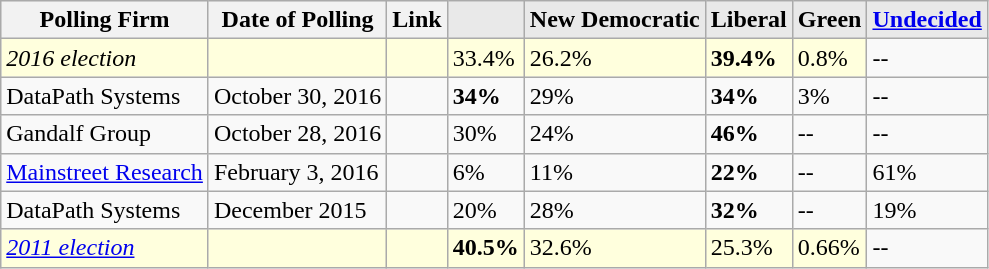<table class="wikitable">
<tr style="background:#e9e9e9;">
<th>Polling Firm</th>
<th>Date of Polling</th>
<th>Link</th>
<td></td>
<td><strong>New Democratic</strong></td>
<td><strong>Liberal</strong></td>
<td><strong>Green</strong></td>
<td style="text-align:center;"><strong><a href='#'>Undecided</a></strong></td>
</tr>
<tr>
<td style="background:#ffd;"><em>2016 election</em></td>
<td style="background:#ffd;"></td>
<td style="background:#ffd;"></td>
<td style="background:#ffd;">33.4%</td>
<td style="background:#ffd;">26.2%</td>
<td style="background:#ffd;"><strong>39.4%</strong></td>
<td style="background:#ffd;">0.8%</td>
<td>--</td>
</tr>
<tr>
<td>DataPath Systems</td>
<td>October 30, 2016</td>
<td></td>
<td><strong>34%</strong></td>
<td>29%</td>
<td><strong>34%</strong></td>
<td>3%</td>
<td>--</td>
</tr>
<tr>
<td>Gandalf Group</td>
<td>October 28, 2016</td>
<td></td>
<td>30%</td>
<td>24%</td>
<td><strong>46%</strong></td>
<td>--</td>
<td>--</td>
</tr>
<tr>
<td><a href='#'>Mainstreet Research</a></td>
<td>February 3, 2016</td>
<td></td>
<td>6%</td>
<td>11%</td>
<td><strong>22%</strong></td>
<td>--</td>
<td>61%</td>
</tr>
<tr>
<td>DataPath Systems</td>
<td>December 2015</td>
<td></td>
<td>20%</td>
<td>28%</td>
<td><strong>32%</strong></td>
<td>--</td>
<td>19%</td>
</tr>
<tr>
<td style="background:#ffd;"><em><a href='#'>2011 election</a></em></td>
<td style="background:#ffd;"></td>
<td style="background:#ffd;"></td>
<td style="background:#ffd;"><strong>40.5%</strong></td>
<td style="background:#ffd;">32.6%</td>
<td style="background:#ffd;">25.3%</td>
<td style="background:#ffd;">0.66%</td>
<td>--</td>
</tr>
</table>
